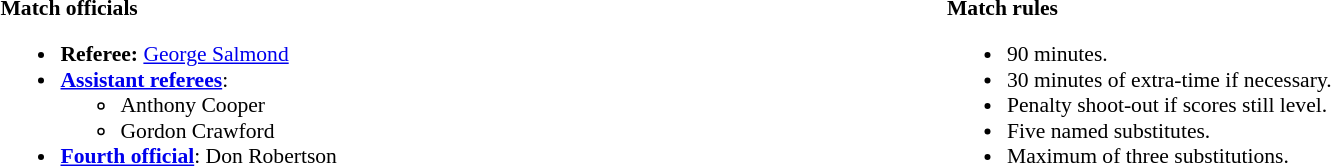<table style="width:100%; font-size:90%;">
<tr>
<td style="width:50%; vertical-align:top;"><br><strong>Match officials</strong><ul><li><strong>Referee:</strong> <a href='#'>George Salmond</a></li><li><strong><a href='#'>Assistant referees</a></strong>:<ul><li>Anthony Cooper</li><li>Gordon Crawford</li></ul></li><li><strong><a href='#'>Fourth official</a></strong>: Don Robertson</li></ul></td>
<td style="width:50%; vertical-align:top;"><br><strong>Match rules</strong><ul><li>90 minutes.</li><li>30 minutes of extra-time if necessary.</li><li>Penalty shoot-out if scores still level.</li><li>Five named substitutes.</li><li>Maximum of three substitutions.</li></ul></td>
</tr>
</table>
